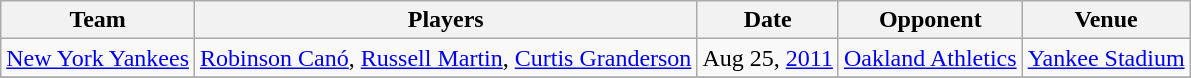<table class="wikitable">
<tr>
<th>Team</th>
<th>Players</th>
<th>Date</th>
<th>Opponent</th>
<th>Venue</th>
</tr>
<tr>
<td><a href='#'>New York Yankees</a></td>
<td><a href='#'>Robinson Canó</a>, <a href='#'>Russell Martin</a>, <a href='#'>Curtis Granderson</a></td>
<td>Aug 25, <a href='#'>2011</a></td>
<td><a href='#'>Oakland Athletics</a></td>
<td><a href='#'>Yankee Stadium</a></td>
</tr>
<tr>
</tr>
</table>
